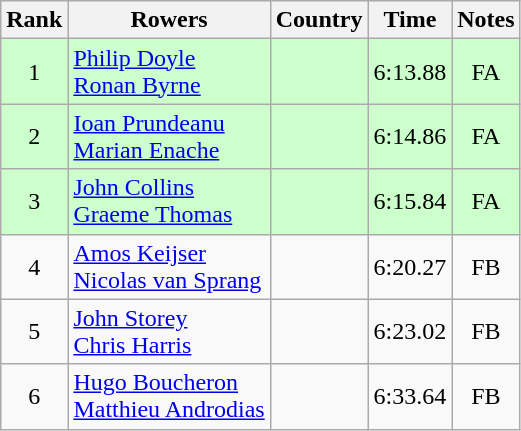<table class="wikitable" style="text-align:center">
<tr>
<th>Rank</th>
<th>Rowers</th>
<th>Country</th>
<th>Time</th>
<th>Notes</th>
</tr>
<tr bgcolor=ccffcc>
<td>1</td>
<td align="left"><a href='#'>Philip Doyle</a><br><a href='#'>Ronan Byrne</a></td>
<td align="left"></td>
<td>6:13.88</td>
<td>FA</td>
</tr>
<tr bgcolor=ccffcc>
<td>2</td>
<td align="left"><a href='#'>Ioan Prundeanu</a><br><a href='#'>Marian Enache</a></td>
<td align="left"></td>
<td>6:14.86</td>
<td>FA</td>
</tr>
<tr bgcolor=ccffcc>
<td>3</td>
<td align="left"><a href='#'>John Collins</a><br><a href='#'>Graeme Thomas</a></td>
<td align="left"></td>
<td>6:15.84</td>
<td>FA</td>
</tr>
<tr>
<td>4</td>
<td align="left"><a href='#'>Amos Keijser</a><br><a href='#'>Nicolas van Sprang</a></td>
<td align="left"></td>
<td>6:20.27</td>
<td>FB</td>
</tr>
<tr>
<td>5</td>
<td align="left"><a href='#'>John Storey</a><br><a href='#'>Chris Harris</a></td>
<td align="left"></td>
<td>6:23.02</td>
<td>FB</td>
</tr>
<tr>
<td>6</td>
<td align="left"><a href='#'>Hugo Boucheron</a><br><a href='#'>Matthieu Androdias</a></td>
<td align="left"></td>
<td>6:33.64</td>
<td>FB</td>
</tr>
</table>
